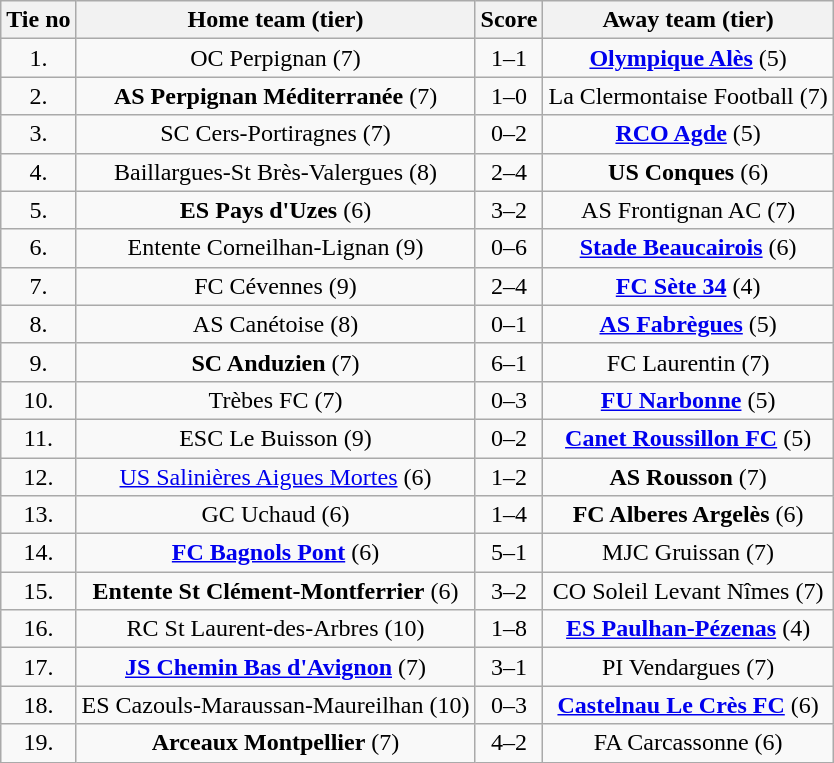<table class="wikitable" style="text-align: center">
<tr>
<th>Tie no</th>
<th>Home team (tier)</th>
<th>Score</th>
<th>Away team (tier)</th>
</tr>
<tr>
<td>1.</td>
<td>OC Perpignan (7)</td>
<td>1–1 </td>
<td><strong><a href='#'>Olympique Alès</a></strong> (5)</td>
</tr>
<tr>
<td>2.</td>
<td><strong>AS Perpignan Méditerranée</strong> (7)</td>
<td>1–0</td>
<td>La Clermontaise Football (7)</td>
</tr>
<tr>
<td>3.</td>
<td>SC Cers-Portiragnes (7)</td>
<td>0–2</td>
<td><strong><a href='#'>RCO Agde</a></strong> (5)</td>
</tr>
<tr>
<td>4.</td>
<td>Baillargues-St Brès-Valergues (8)</td>
<td>2–4</td>
<td><strong>US Conques</strong> (6)</td>
</tr>
<tr>
<td>5.</td>
<td><strong>ES Pays d'Uzes</strong> (6)</td>
<td>3–2</td>
<td>AS Frontignan AC (7)</td>
</tr>
<tr>
<td>6.</td>
<td>Entente Corneilhan-Lignan (9)</td>
<td>0–6</td>
<td><strong><a href='#'>Stade Beaucairois</a></strong> (6)</td>
</tr>
<tr>
<td>7.</td>
<td>FC Cévennes (9)</td>
<td>2–4 </td>
<td><strong><a href='#'>FC Sète 34</a></strong> (4)</td>
</tr>
<tr>
<td>8.</td>
<td>AS Canétoise (8)</td>
<td>0–1</td>
<td><strong><a href='#'>AS Fabrègues</a></strong> (5)</td>
</tr>
<tr>
<td>9.</td>
<td><strong>SC Anduzien</strong> (7)</td>
<td>6–1</td>
<td>FC Laurentin (7)</td>
</tr>
<tr>
<td>10.</td>
<td>Trèbes FC (7)</td>
<td>0–3</td>
<td><strong><a href='#'>FU Narbonne</a></strong> (5)</td>
</tr>
<tr>
<td>11.</td>
<td>ESC Le Buisson (9)</td>
<td>0–2</td>
<td><strong><a href='#'>Canet Roussillon FC</a></strong> (5)</td>
</tr>
<tr>
<td>12.</td>
<td><a href='#'>US Salinières Aigues Mortes</a> (6)</td>
<td>1–2 </td>
<td><strong>AS Rousson</strong> (7)</td>
</tr>
<tr>
<td>13.</td>
<td>GC Uchaud (6)</td>
<td>1–4</td>
<td><strong>FC Alberes Argelès</strong> (6)</td>
</tr>
<tr>
<td>14.</td>
<td><strong><a href='#'>FC Bagnols Pont</a></strong> (6)</td>
<td>5–1</td>
<td>MJC Gruissan (7)</td>
</tr>
<tr>
<td>15.</td>
<td><strong>Entente St Clément-Montferrier</strong> (6)</td>
<td>3–2</td>
<td>CO Soleil Levant Nîmes (7)</td>
</tr>
<tr>
<td>16.</td>
<td>RC St Laurent-des-Arbres (10)</td>
<td>1–8</td>
<td><strong><a href='#'>ES Paulhan-Pézenas</a></strong> (4)</td>
</tr>
<tr>
<td>17.</td>
<td><strong><a href='#'>JS Chemin Bas d'Avignon</a></strong> (7)</td>
<td>3–1</td>
<td>PI Vendargues (7)</td>
</tr>
<tr>
<td>18.</td>
<td>ES Cazouls-Maraussan-Maureilhan (10)</td>
<td>0–3</td>
<td><strong><a href='#'>Castelnau Le Crès FC</a></strong> (6)</td>
</tr>
<tr>
<td>19.</td>
<td><strong>Arceaux Montpellier</strong> (7)</td>
<td>4–2</td>
<td>FA Carcassonne (6)</td>
</tr>
</table>
